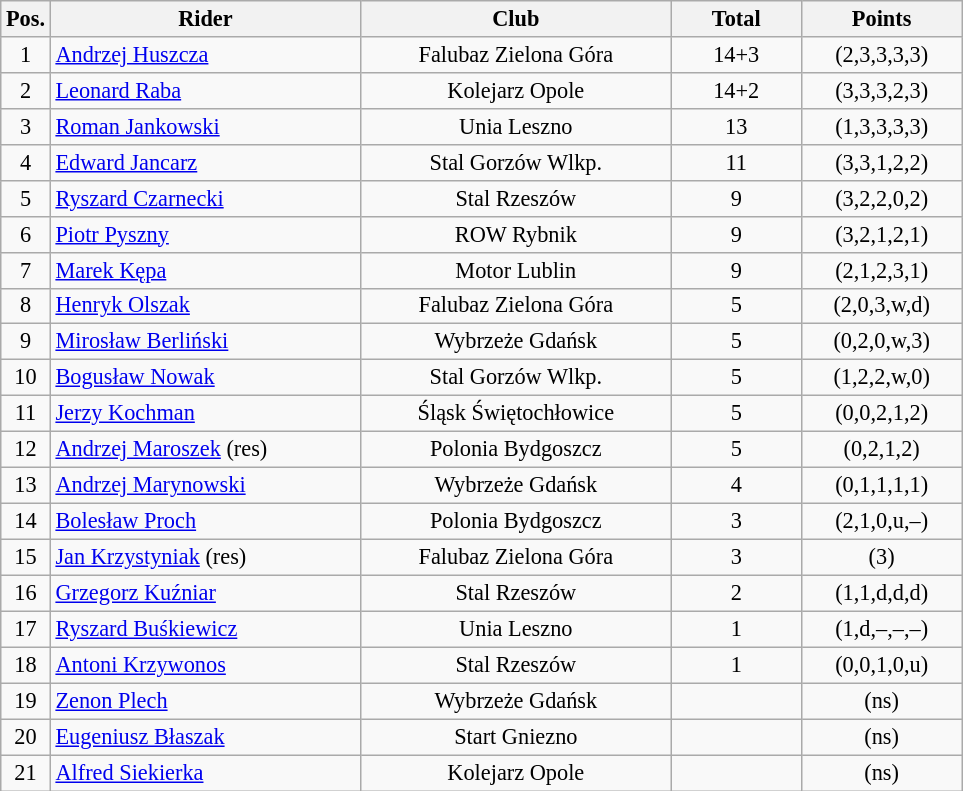<table class=wikitable style="font-size:93%;">
<tr>
<th width=25px>Pos.</th>
<th width=200px>Rider</th>
<th width=200px>Club</th>
<th width=80px>Total</th>
<th width=100px>Points</th>
</tr>
<tr align=center>
<td>1</td>
<td align=left><a href='#'>Andrzej Huszcza</a></td>
<td>Falubaz Zielona Góra</td>
<td>14+3</td>
<td>(2,3,3,3,3)</td>
</tr>
<tr align=center>
<td>2</td>
<td align=left><a href='#'>Leonard Raba</a></td>
<td>Kolejarz Opole</td>
<td>14+2</td>
<td>(3,3,3,2,3)</td>
</tr>
<tr align=center>
<td>3</td>
<td align=left><a href='#'>Roman Jankowski</a></td>
<td>Unia Leszno</td>
<td>13</td>
<td>(1,3,3,3,3)</td>
</tr>
<tr align=center>
<td>4</td>
<td align=left><a href='#'>Edward Jancarz</a></td>
<td>Stal Gorzów Wlkp.</td>
<td>11</td>
<td>(3,3,1,2,2)</td>
</tr>
<tr align=center>
<td>5</td>
<td align=left><a href='#'>Ryszard Czarnecki</a></td>
<td>Stal Rzeszów</td>
<td>9</td>
<td>(3,2,2,0,2)</td>
</tr>
<tr align=center>
<td>6</td>
<td align=left><a href='#'>Piotr Pyszny</a></td>
<td>ROW Rybnik</td>
<td>9</td>
<td>(3,2,1,2,1)</td>
</tr>
<tr align=center>
<td>7</td>
<td align=left><a href='#'>Marek Kępa</a></td>
<td>Motor Lublin</td>
<td>9</td>
<td>(2,1,2,3,1)</td>
</tr>
<tr align=center>
<td>8</td>
<td align=left><a href='#'>Henryk Olszak</a></td>
<td>Falubaz Zielona Góra</td>
<td>5</td>
<td>(2,0,3,w,d)</td>
</tr>
<tr align=center>
<td>9</td>
<td align=left><a href='#'>Mirosław Berliński</a></td>
<td>Wybrzeże Gdańsk</td>
<td>5</td>
<td>(0,2,0,w,3)</td>
</tr>
<tr align=center>
<td>10</td>
<td align=left><a href='#'>Bogusław Nowak</a></td>
<td>Stal Gorzów Wlkp.</td>
<td>5</td>
<td>(1,2,2,w,0)</td>
</tr>
<tr align=center>
<td>11</td>
<td align=left><a href='#'>Jerzy Kochman</a></td>
<td>Śląsk Świętochłowice</td>
<td>5</td>
<td>(0,0,2,1,2)</td>
</tr>
<tr align=center>
<td>12</td>
<td align=left><a href='#'>Andrzej Maroszek</a> (res)</td>
<td>Polonia Bydgoszcz</td>
<td>5</td>
<td>(0,2,1,2)</td>
</tr>
<tr align=center>
<td>13</td>
<td align=left><a href='#'>Andrzej Marynowski</a></td>
<td>Wybrzeże Gdańsk</td>
<td>4</td>
<td>(0,1,1,1,1)</td>
</tr>
<tr align=center>
<td>14</td>
<td align=left><a href='#'>Bolesław Proch</a></td>
<td>Polonia Bydgoszcz</td>
<td>3</td>
<td>(2,1,0,u,–)</td>
</tr>
<tr align=center>
<td>15</td>
<td align=left><a href='#'>Jan Krzystyniak</a> (res)</td>
<td>Falubaz Zielona Góra</td>
<td>3</td>
<td>(3)</td>
</tr>
<tr align=center>
<td>16</td>
<td align=left><a href='#'>Grzegorz Kuźniar</a></td>
<td>Stal Rzeszów</td>
<td>2</td>
<td>(1,1,d,d,d)</td>
</tr>
<tr align=center>
<td>17</td>
<td align=left><a href='#'>Ryszard Buśkiewicz</a></td>
<td>Unia Leszno</td>
<td>1</td>
<td>(1,d,–,–,–)</td>
</tr>
<tr align=center>
<td>18</td>
<td align=left><a href='#'>Antoni Krzywonos</a></td>
<td>Stal Rzeszów</td>
<td>1</td>
<td>(0,0,1,0,u)</td>
</tr>
<tr align=center>
<td>19</td>
<td align=left><a href='#'>Zenon Plech</a></td>
<td>Wybrzeże Gdańsk</td>
<td></td>
<td>(ns)</td>
</tr>
<tr align=center>
<td>20</td>
<td align=left><a href='#'>Eugeniusz Błaszak</a></td>
<td>Start Gniezno</td>
<td></td>
<td>(ns)</td>
</tr>
<tr align=center>
<td>21</td>
<td align=left><a href='#'>Alfred Siekierka</a></td>
<td>Kolejarz Opole</td>
<td></td>
<td>(ns)</td>
</tr>
</table>
